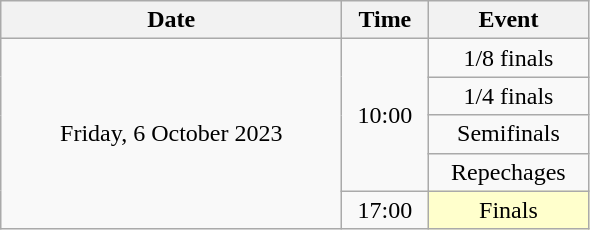<table class = "wikitable" style="text-align:center;">
<tr>
<th width=220>Date</th>
<th width=50>Time</th>
<th width=100>Event</th>
</tr>
<tr>
<td rowspan=5>Friday, 6 October 2023</td>
<td rowspan=4>10:00</td>
<td>1/8 finals</td>
</tr>
<tr>
<td>1/4 finals</td>
</tr>
<tr>
<td>Semifinals</td>
</tr>
<tr>
<td>Repechages</td>
</tr>
<tr>
<td>17:00</td>
<td bgcolor=ffffcc>Finals</td>
</tr>
</table>
